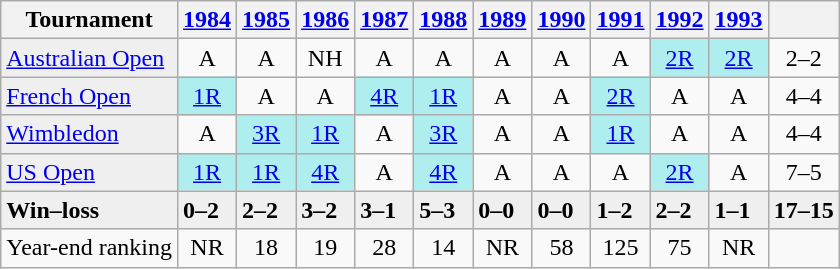<table class="wikitable">
<tr>
<th>Tournament</th>
<th><a href='#'>1984</a></th>
<th><a href='#'>1985</a></th>
<th><a href='#'>1986</a></th>
<th><a href='#'>1987</a></th>
<th><a href='#'>1988</a></th>
<th><a href='#'>1989</a></th>
<th><a href='#'>1990</a></th>
<th><a href='#'>1991</a></th>
<th><a href='#'>1992</a></th>
<th><a href='#'>1993</a></th>
<th></th>
</tr>
<tr>
<td style="background:#EFEFEF;"><a href='#'>Australian Open</a></td>
<td align="center">A</td>
<td align="center">A</td>
<td align="center">NH</td>
<td align="center">A</td>
<td align="center">A</td>
<td align="center">A</td>
<td align="center">A</td>
<td align="center">A</td>
<td align="center" style="background:#afeeee;"><a href='#'>2R</a></td>
<td align="center" style="background:#afeeee;"><a href='#'>2R</a></td>
<td align="center">2–2</td>
</tr>
<tr>
<td style="background:#EFEFEF;"><a href='#'>French Open</a></td>
<td align="center" style="background:#afeeee;"><a href='#'>1R</a></td>
<td align="center">A</td>
<td align="center">A</td>
<td align="center" style="background:#afeeee;"><a href='#'>4R</a></td>
<td align="center" style="background:#afeeee;"><a href='#'>1R</a></td>
<td align="center">A</td>
<td align="center">A</td>
<td align="center" style="background:#afeeee;"><a href='#'>2R</a></td>
<td align="center">A</td>
<td align="center">A</td>
<td align="center">4–4</td>
</tr>
<tr>
<td style="background:#EFEFEF;"><a href='#'>Wimbledon</a></td>
<td align="center">A</td>
<td align="center" style="background:#afeeee;"><a href='#'>3R</a></td>
<td align="center" style="background:#afeeee;"><a href='#'>1R</a></td>
<td align="center">A</td>
<td align="center" style="background:#afeeee;"><a href='#'>3R</a></td>
<td align="center">A</td>
<td align="center">A</td>
<td align="center" style="background:#afeeee;"><a href='#'>1R</a></td>
<td align="center">A</td>
<td align="center">A</td>
<td align="center">4–4</td>
</tr>
<tr>
<td style="background:#EFEFEF;"><a href='#'>US Open</a></td>
<td align="center" style="background:#afeeee;"><a href='#'>1R</a></td>
<td align="center" style="background:#afeeee;"><a href='#'>1R</a></td>
<td align="center" style="background:#afeeee;"><a href='#'>4R</a></td>
<td align="center">A</td>
<td align="center" style="background:#afeeee;"><a href='#'>4R</a></td>
<td align="center">A</td>
<td align="center">A</td>
<td align="center">A</td>
<td align="center" style="background:#afeeee;"><a href='#'>2R</a></td>
<td align="center">A</td>
<td align="center">7–5</td>
</tr>
<tr style="font-weight:bold; background:#efefef;">
<td style="text-align:left;">Win–loss</td>
<td>0–2</td>
<td>2–2</td>
<td>3–2</td>
<td>3–1</td>
<td>5–3</td>
<td>0–0</td>
<td>0–0</td>
<td>1–2</td>
<td>2–2</td>
<td>1–1</td>
<td>17–15</td>
</tr>
<tr>
<td align=left>Year-end ranking</td>
<td align="center">NR</td>
<td align="center">18</td>
<td align="center">19</td>
<td align="center">28</td>
<td align="center">14</td>
<td align="center">NR</td>
<td align="center">58</td>
<td align="center">125</td>
<td align="center">75</td>
<td align="center">NR</td>
</tr>
</table>
